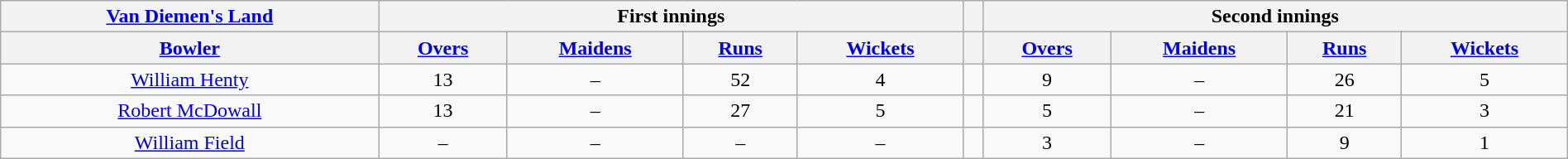<table class="wikitable" style="text-align: center; width: 100%;">
<tr>
<th><a href='#'>Van Diemen's Land</a></th>
<th colspan="4">First innings</th>
<th></th>
<th colspan="4">Second innings</th>
</tr>
<tr>
<th scope="col"><a href='#'>Bowler</a></th>
<th scope="col"><a href='#'>Overs</a></th>
<th scope="col"><a href='#'>Maidens</a></th>
<th scope="col"><a href='#'>Runs</a></th>
<th scope="col"><a href='#'>Wickets</a></th>
<th></th>
<th scope="col"><a href='#'>Overs</a></th>
<th scope="col"><a href='#'>Maidens</a></th>
<th scope="col"><a href='#'>Runs</a></th>
<th scope="col"><a href='#'>Wickets</a></th>
</tr>
<tr>
<td scope="row" style="font-weight: normal;"><a href='#'>William Henty</a></td>
<td>13</td>
<td>–</td>
<td>52</td>
<td>4</td>
<td></td>
<td>9</td>
<td>–</td>
<td>26</td>
<td>5</td>
</tr>
<tr>
<td scope="row" style="font-weight: normal;"><a href='#'>Robert McDowall</a></td>
<td>13</td>
<td>–</td>
<td>27</td>
<td>5</td>
<td></td>
<td>5</td>
<td>–</td>
<td>21</td>
<td>3</td>
</tr>
<tr>
<td scope="row" style="font-weight: normal;"><a href='#'>William Field</a></td>
<td>–</td>
<td>–</td>
<td>–</td>
<td>–</td>
<td></td>
<td>3</td>
<td>–</td>
<td>9</td>
<td>1</td>
</tr>
</table>
